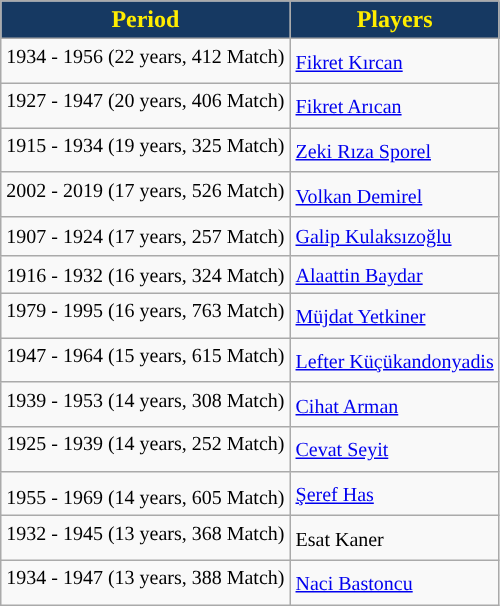<table class="wikitable" style="text-align:left">
<tr>
<th style="color:#FFED00; background:#163962; ">Period</th>
<th style="color:#FFED00; background:#163962; ">Players</th>
</tr>
<tr>
<td><sup>1934 - 1956 (22 years, 412 Match)</sup></td>
<td><small><a href='#'>Fikret Kırcan</a></small></td>
</tr>
<tr>
<td><sup>1927 - 1947 (20 years, 406 Match)</sup></td>
<td><a href='#'><small>Fikret Arıcan</small></a></td>
</tr>
<tr>
<td><sup>1915 - 1934 (19 years, 325 Match)</sup></td>
<td><a href='#'><small>Zeki Rıza Sporel</small></a></td>
</tr>
<tr>
<td><sup>2002 - 2019 (17 years, 526 Match)</sup></td>
<td><a href='#'><small>Volkan Demirel</small></a></td>
</tr>
<tr>
<td><small>1907 - 1924 (17 years, 257 Match)</small></td>
<td><a href='#'><small>Galip Kulaksızoğlu</small></a></td>
</tr>
<tr>
<td><small>1916 - 1932 (16 years, 324 Match)</small></td>
<td><a href='#'><small>Alaattin Baydar</small></a></td>
</tr>
<tr>
<td><sup>1979 - 1995 (16 years, 763 Match)</sup></td>
<td><a href='#'><small>Müjdat Yetkiner</small></a></td>
</tr>
<tr>
<td><sup>1947 - 1964 (15 years, 615 Match)</sup></td>
<td><a href='#'><small>Lefter Küçükandonyadis</small></a></td>
</tr>
<tr>
<td><sup>1939 - 1953 (14 years, 308 Match)</sup></td>
<td><a href='#'><small>Cihat Arman</small></a></td>
</tr>
<tr>
<td><sup>1925 - 1939 (14 years, 252 Match)</sup></td>
<td><a href='#'><small>Cevat Seyit</small></a></td>
</tr>
<tr>
<td><sub>1955 - 1969 (14 years, 605 Match)</sub></td>
<td><a href='#'><small>Şeref Has</small></a></td>
</tr>
<tr>
<td><sup>1932 - 1945 (13 years, 368 Match)</sup></td>
<td><small>Esat Kaner</small></td>
</tr>
<tr>
<td><sup>1934 - 1947 (13 years, 388 Match)</sup></td>
<td><a href='#'><small>Naci Bastoncu</small></a></td>
</tr>
</table>
